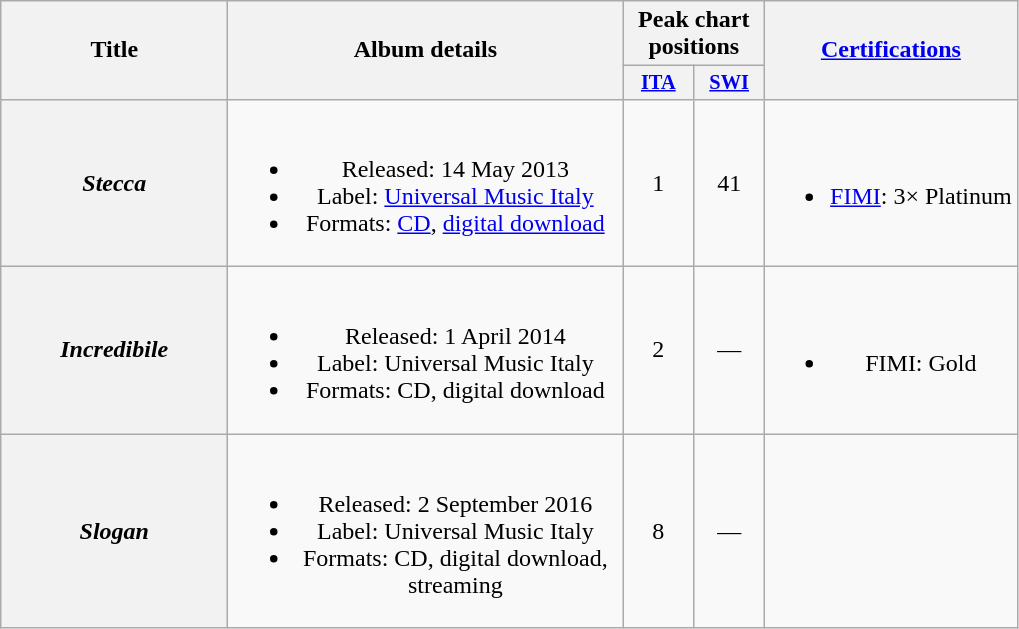<table class="wikitable plainrowheaders" style="text-align:center;">
<tr>
<th rowspan="2" scope="col" style="width:9em;">Title</th>
<th rowspan="2" scope="col" style="width:16em;">Album details</th>
<th colspan="2" scope="col">Peak chart positions</th>
<th rowspan="2" scope="col"><a href='#'>Certifications</a></th>
</tr>
<tr>
<th scope="col" style="width:3em;font-size:85%;"><a href='#'>ITA</a></th>
<th scope="col" style="width:3em;font-size:85%;"><a href='#'>SWI</a></th>
</tr>
<tr>
<th scope="row"><em>Stecca</em></th>
<td><br><ul><li>Released: 14 May 2013</li><li>Label: <a href='#'>Universal Music Italy</a></li><li>Formats: <a href='#'>CD</a>, <a href='#'>digital download</a></li></ul></td>
<td>1</td>
<td>41</td>
<td><br><ul><li><a href='#'>FIMI</a>: 3× Platinum</li></ul></td>
</tr>
<tr>
<th scope="row"><em>Incredibile</em></th>
<td><br><ul><li>Released: 1 April 2014</li><li>Label: Universal Music Italy</li><li>Formats: CD, digital download</li></ul></td>
<td>2</td>
<td>—</td>
<td><br><ul><li>FIMI: Gold</li></ul></td>
</tr>
<tr>
<th scope="row"><em>Slogan</em></th>
<td><br><ul><li>Released: 2 September 2016</li><li>Label: Universal Music Italy</li><li>Formats: CD, digital download, streaming</li></ul></td>
<td>8</td>
<td>—</td>
<td></td>
</tr>
</table>
